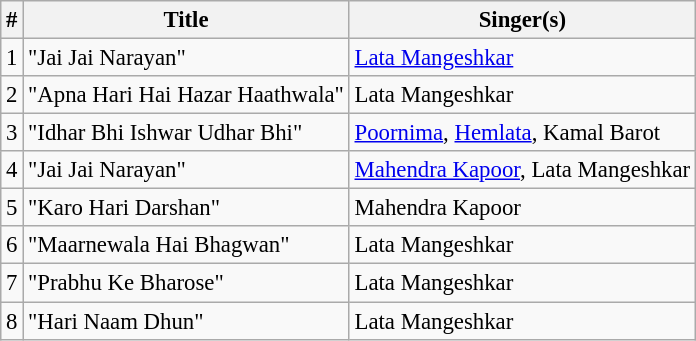<table class="wikitable" style="font-size:95%;">
<tr>
<th>#</th>
<th>Title</th>
<th>Singer(s)</th>
</tr>
<tr>
<td>1</td>
<td>"Jai Jai Narayan"</td>
<td><a href='#'>Lata Mangeshkar</a></td>
</tr>
<tr>
<td>2</td>
<td>"Apna Hari Hai Hazar Haathwala"</td>
<td>Lata Mangeshkar</td>
</tr>
<tr>
<td>3</td>
<td>"Idhar Bhi Ishwar Udhar Bhi"</td>
<td><a href='#'>Poornima</a>, <a href='#'>Hemlata</a>, Kamal Barot</td>
</tr>
<tr>
<td>4</td>
<td>"Jai Jai Narayan"</td>
<td><a href='#'>Mahendra Kapoor</a>, Lata Mangeshkar</td>
</tr>
<tr>
<td>5</td>
<td>"Karo Hari Darshan"</td>
<td>Mahendra Kapoor</td>
</tr>
<tr>
<td>6</td>
<td>"Maarnewala Hai Bhagwan"</td>
<td>Lata Mangeshkar</td>
</tr>
<tr>
<td>7</td>
<td>"Prabhu Ke Bharose"</td>
<td>Lata Mangeshkar</td>
</tr>
<tr>
<td>8</td>
<td>"Hari Naam Dhun"</td>
<td>Lata Mangeshkar</td>
</tr>
</table>
